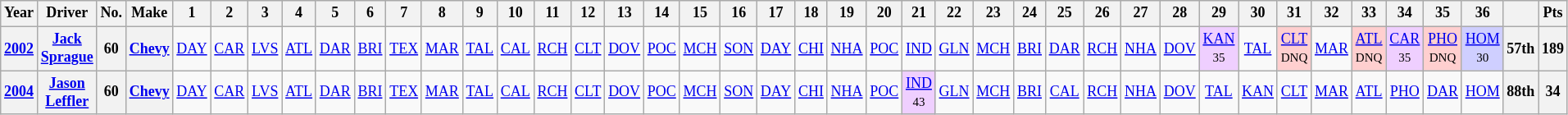<table class="wikitable" style="text-align:center; font-size:75%">
<tr>
<th>Year</th>
<th>Driver</th>
<th>No.</th>
<th>Make</th>
<th>1</th>
<th>2</th>
<th>3</th>
<th>4</th>
<th>5</th>
<th>6</th>
<th>7</th>
<th>8</th>
<th>9</th>
<th>10</th>
<th>11</th>
<th>12</th>
<th>13</th>
<th>14</th>
<th>15</th>
<th>16</th>
<th>17</th>
<th>18</th>
<th>19</th>
<th>20</th>
<th>21</th>
<th>22</th>
<th>23</th>
<th>24</th>
<th>25</th>
<th>26</th>
<th>27</th>
<th>28</th>
<th>29</th>
<th>30</th>
<th>31</th>
<th>32</th>
<th>33</th>
<th>34</th>
<th>35</th>
<th>36</th>
<th></th>
<th>Pts</th>
</tr>
<tr>
<th><a href='#'>2002</a></th>
<th><a href='#'>Jack Sprague</a></th>
<th>60</th>
<th><a href='#'>Chevy</a></th>
<td><a href='#'>DAY</a></td>
<td><a href='#'>CAR</a></td>
<td><a href='#'>LVS</a></td>
<td><a href='#'>ATL</a></td>
<td><a href='#'>DAR</a></td>
<td><a href='#'>BRI</a></td>
<td><a href='#'>TEX</a></td>
<td><a href='#'>MAR</a></td>
<td><a href='#'>TAL</a></td>
<td><a href='#'>CAL</a></td>
<td><a href='#'>RCH</a></td>
<td><a href='#'>CLT</a></td>
<td><a href='#'>DOV</a></td>
<td><a href='#'>POC</a></td>
<td><a href='#'>MCH</a></td>
<td><a href='#'>SON</a></td>
<td><a href='#'>DAY</a></td>
<td><a href='#'>CHI</a></td>
<td><a href='#'>NHA</a></td>
<td><a href='#'>POC</a></td>
<td><a href='#'>IND</a></td>
<td><a href='#'>GLN</a></td>
<td><a href='#'>MCH</a></td>
<td><a href='#'>BRI</a></td>
<td><a href='#'>DAR</a></td>
<td><a href='#'>RCH</a></td>
<td><a href='#'>NHA</a></td>
<td><a href='#'>DOV</a></td>
<td style="background:#EFCFFF;"><a href='#'>KAN</a><br><small>35</small></td>
<td><a href='#'>TAL</a></td>
<td style="background:#FFCFCF;"><a href='#'>CLT</a><br><small>DNQ</small></td>
<td><a href='#'>MAR</a></td>
<td style="background:#FFCFCF;"><a href='#'>ATL</a><br><small>DNQ</small></td>
<td style="background:#EFCFFF;"><a href='#'>CAR</a><br><small>35</small></td>
<td style="background:#FFCFCF;"><a href='#'>PHO</a><br><small>DNQ</small></td>
<td style="background:#CFCFFF;"><a href='#'>HOM</a><br><small>30</small></td>
<th>57th</th>
<th>189</th>
</tr>
<tr>
<th><a href='#'>2004</a></th>
<th><a href='#'>Jason Leffler</a></th>
<th>60</th>
<th rowspan="16"><a href='#'>Chevy</a></th>
<td><a href='#'>DAY</a></td>
<td><a href='#'>CAR</a></td>
<td><a href='#'>LVS</a></td>
<td><a href='#'>ATL</a></td>
<td><a href='#'>DAR</a></td>
<td><a href='#'>BRI</a></td>
<td><a href='#'>TEX</a></td>
<td><a href='#'>MAR</a></td>
<td><a href='#'>TAL</a></td>
<td><a href='#'>CAL</a></td>
<td><a href='#'>RCH</a></td>
<td><a href='#'>CLT</a></td>
<td><a href='#'>DOV</a></td>
<td><a href='#'>POC</a></td>
<td><a href='#'>MCH</a></td>
<td><a href='#'>SON</a></td>
<td><a href='#'>DAY</a></td>
<td><a href='#'>CHI</a></td>
<td><a href='#'>NHA</a></td>
<td><a href='#'>POC</a></td>
<td style="background:#EFCFFF;"><a href='#'>IND</a><br><small>43</small></td>
<td><a href='#'>GLN</a></td>
<td><a href='#'>MCH</a></td>
<td><a href='#'>BRI</a></td>
<td><a href='#'>CAL</a></td>
<td><a href='#'>RCH</a></td>
<td><a href='#'>NHA</a></td>
<td><a href='#'>DOV</a></td>
<td><a href='#'>TAL</a></td>
<td><a href='#'>KAN</a></td>
<td><a href='#'>CLT</a></td>
<td><a href='#'>MAR</a></td>
<td><a href='#'>ATL</a></td>
<td><a href='#'>PHO</a></td>
<td><a href='#'>DAR</a></td>
<td><a href='#'>HOM</a></td>
<th>88th</th>
<th>34</th>
</tr>
</table>
